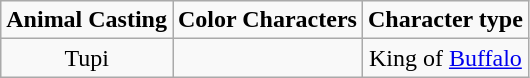<table class="wikitable" style="text-align:center;">
<tr>
<td><span><strong>Animal Casting</strong></span></td>
<td><span><strong>Color Characters</strong></span></td>
<td><span><strong>Character type</strong></span></td>
</tr>
<tr>
<td>Tupi</td>
<td></td>
<td>King of <a href='#'>Buffalo</a></td>
</tr>
</table>
